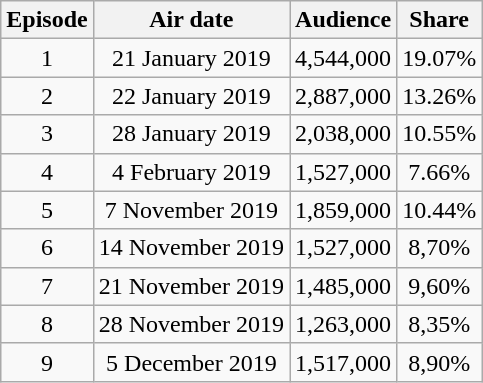<table class="wikitable" style="text-align:center">
<tr>
<th>Episode</th>
<th>Air date</th>
<th>Audience</th>
<th>Share</th>
</tr>
<tr>
<td>1</td>
<td>21 January 2019</td>
<td>4,544,000</td>
<td>19.07%</td>
</tr>
<tr>
<td>2</td>
<td>22 January 2019</td>
<td>2,887,000</td>
<td>13.26%</td>
</tr>
<tr>
<td>3</td>
<td>28 January 2019</td>
<td>2,038,000</td>
<td>10.55%</td>
</tr>
<tr>
<td>4</td>
<td>4 February 2019</td>
<td>1,527,000</td>
<td>7.66%</td>
</tr>
<tr>
<td>5</td>
<td>7 November 2019</td>
<td>1,859,000</td>
<td>10.44%</td>
</tr>
<tr>
<td>6</td>
<td>14 November 2019</td>
<td>1,527,000</td>
<td>8,70%</td>
</tr>
<tr>
<td>7</td>
<td>21 November 2019</td>
<td>1,485,000</td>
<td>9,60%</td>
</tr>
<tr>
<td>8</td>
<td>28 November 2019</td>
<td>1,263,000</td>
<td>8,35%</td>
</tr>
<tr>
<td>9</td>
<td>5 December 2019</td>
<td>1,517,000</td>
<td>8,90%</td>
</tr>
</table>
